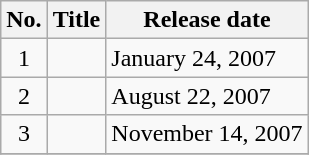<table class="wikitable">
<tr>
<th>No.</th>
<th>Title</th>
<th>Release date</th>
</tr>
<tr>
<td align="center">1</td>
<td></td>
<td>January 24, 2007</td>
</tr>
<tr>
<td align="center">2</td>
<td></td>
<td>August 22, 2007</td>
</tr>
<tr>
<td align="center">3</td>
<td></td>
<td>November 14, 2007</td>
</tr>
<tr>
</tr>
</table>
